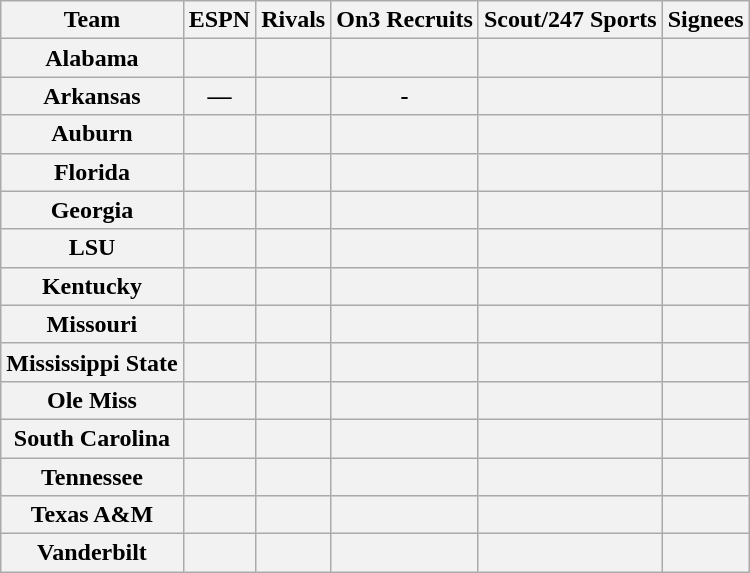<table class="wikitable">
<tr>
<th>Team</th>
<th>ESPN</th>
<th>Rivals</th>
<th>On3 Recruits </th>
<th>Scout/247 Sports</th>
<th>Signees</th>
</tr>
<tr>
<th style=>Alabama</th>
<th></th>
<th></th>
<th></th>
<th></th>
<th></th>
</tr>
<tr>
<th style=>Arkansas</th>
<th>—</th>
<th></th>
<th>-</th>
<th></th>
<th></th>
</tr>
<tr>
<th style=>Auburn</th>
<th></th>
<th></th>
<th></th>
<th></th>
<th></th>
</tr>
<tr>
<th style=>Florida</th>
<th></th>
<th></th>
<th></th>
<th></th>
<th></th>
</tr>
<tr>
<th style=>Georgia</th>
<th></th>
<th></th>
<th></th>
<th></th>
<th></th>
</tr>
<tr>
<th style=>LSU</th>
<th></th>
<th></th>
<th></th>
<th></th>
<th></th>
</tr>
<tr>
<th style=>Kentucky</th>
<th></th>
<th></th>
<th></th>
<th></th>
<th></th>
</tr>
<tr>
<th style=>Missouri</th>
<th></th>
<th></th>
<th></th>
<th></th>
<th></th>
</tr>
<tr>
<th style=>Mississippi State</th>
<th></th>
<th></th>
<th></th>
<th></th>
<th></th>
</tr>
<tr>
<th style=>Ole Miss</th>
<th></th>
<th></th>
<th></th>
<th></th>
<th></th>
</tr>
<tr>
<th style=>South Carolina</th>
<th></th>
<th></th>
<th></th>
<th></th>
<th></th>
</tr>
<tr>
<th style=>Tennessee</th>
<th></th>
<th></th>
<th></th>
<th></th>
<th></th>
</tr>
<tr>
<th style=>Texas A&M</th>
<th></th>
<th></th>
<th></th>
<th></th>
<th></th>
</tr>
<tr>
<th style=>Vanderbilt</th>
<th></th>
<th></th>
<th></th>
<th></th>
<th></th>
</tr>
</table>
